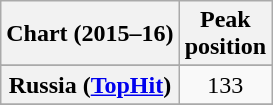<table class="wikitable plainrowheaders sortable" style="text-align:left;">
<tr>
<th scope="col">Chart (2015–16)</th>
<th scope="col">Peak<br>position</th>
</tr>
<tr>
</tr>
<tr>
</tr>
<tr>
</tr>
<tr>
</tr>
<tr>
<th scope="row">Russia (<a href='#'>TopHit</a>)</th>
<td align="center">133</td>
</tr>
<tr>
</tr>
</table>
